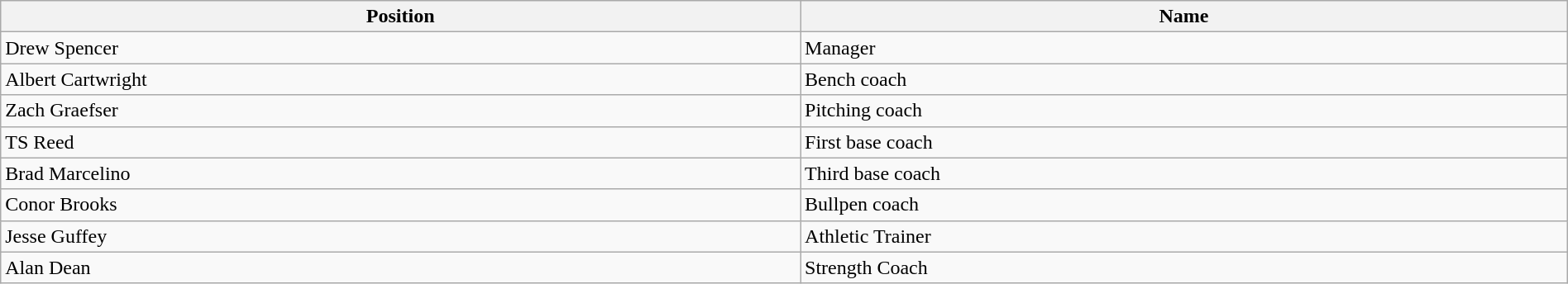<table class="wikitable"width=100% style="text-align: left;font-size:100%;">
<tr>
<th>Position</th>
<th>Name</th>
</tr>
<tr>
<td> Drew Spencer</td>
<td>Manager</td>
</tr>
<tr>
<td> Albert Cartwright</td>
<td>Bench coach</td>
</tr>
<tr>
<td> Zach Graefser</td>
<td>Pitching coach</td>
</tr>
<tr>
<td> TS Reed</td>
<td>First base coach</td>
</tr>
<tr>
<td> Brad Marcelino</td>
<td>Third base coach</td>
</tr>
<tr>
<td> Conor Brooks</td>
<td>Bullpen coach</td>
</tr>
<tr>
<td> Jesse Guffey</td>
<td>Athletic Trainer</td>
</tr>
<tr>
<td> Alan Dean</td>
<td>Strength Coach</td>
</tr>
</table>
